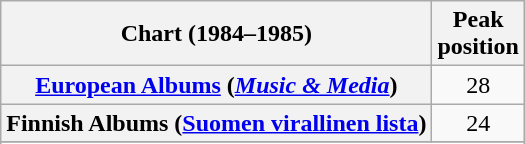<table class="wikitable sortable plainrowheaders" style="text-align:center">
<tr>
<th scope="col">Chart (1984–1985)</th>
<th scope="col">Peak<br>position</th>
</tr>
<tr>
<th scope="row"><a href='#'>European Albums</a> (<em><a href='#'>Music & Media</a></em>)</th>
<td>28</td>
</tr>
<tr>
<th scope="row">Finnish Albums (<a href='#'>Suomen virallinen lista</a>)</th>
<td>24</td>
</tr>
<tr>
</tr>
<tr>
</tr>
<tr>
</tr>
<tr>
</tr>
<tr>
</tr>
</table>
